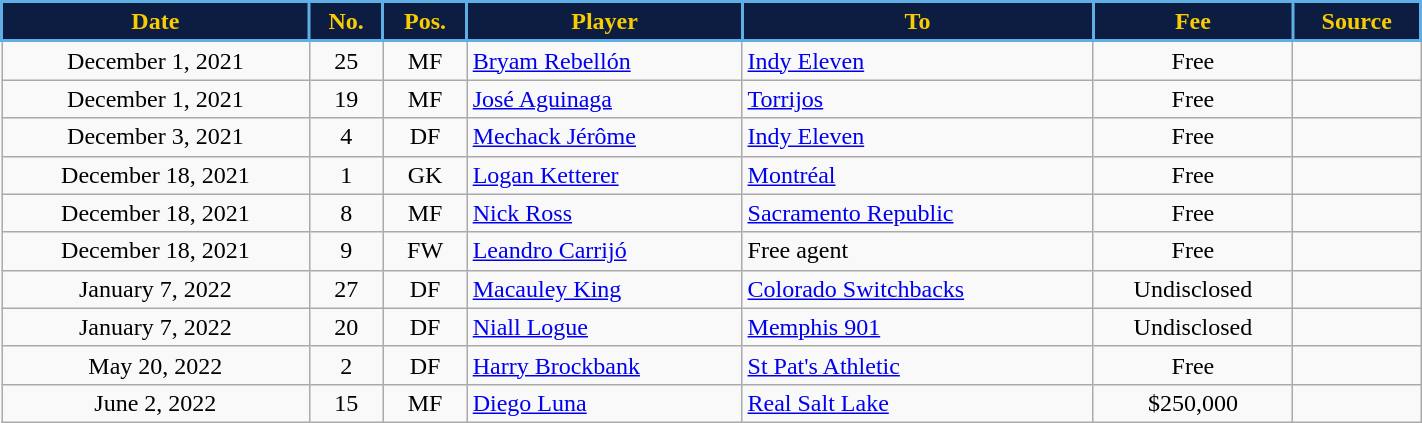<table class="wikitable plainrowheaders sortable" sortable" style="text-align:center;width:75%;">
<tr>
<th style="background:#0D1D41; color:#F8CC00; border:2px solid #5FAFE4;" scope="col">Date</th>
<th style="background:#0D1D41; color:#F8CC00; border:2px solid #5FAFE4;" scope="col">No.</th>
<th style="background:#0D1D41; color:#F8CC00; border:2px solid #5FAFE4;" scope="col">Pos.</th>
<th style="background:#0D1D41; color:#F8CC00; border:2px solid #5FAFE4;" scope="col">Player</th>
<th style="background:#0D1D41; color:#F8CC00; border:2px solid #5FAFE4;" scope="col">To</th>
<th style="background:#0D1D41; color:#F8CC00; border:2px solid #5FAFE4;" scope="col">Fee</th>
<th style="background:#0D1D41; color:#F8CC00; border:2px solid #5FAFE4;" scope="col">Source</th>
</tr>
<tr>
<td>December 1, 2021</td>
<td>25</td>
<td>MF</td>
<td align=left> <a href='#'>Bryam Rebellón</a></td>
<td align=left> <a href='#'>Indy Eleven</a></td>
<td>Free</td>
<td></td>
</tr>
<tr>
<td>December 1, 2021</td>
<td>19</td>
<td>MF</td>
<td align=left> <a href='#'>José Aguinaga</a></td>
<td align=left> <a href='#'>Torrijos</a></td>
<td>Free</td>
<td></td>
</tr>
<tr>
<td>December 3, 2021</td>
<td>4</td>
<td>DF</td>
<td align=left> <a href='#'>Mechack Jérôme</a></td>
<td align=left> <a href='#'>Indy Eleven</a></td>
<td>Free</td>
<td></td>
</tr>
<tr>
<td>December 18, 2021</td>
<td>1</td>
<td>GK</td>
<td align=left> <a href='#'>Logan Ketterer</a></td>
<td align=left> <a href='#'>Montréal</a></td>
<td>Free</td>
<td></td>
</tr>
<tr>
<td>December 18, 2021</td>
<td>8</td>
<td>MF</td>
<td align=left> <a href='#'>Nick Ross</a></td>
<td align=left> <a href='#'>Sacramento Republic</a></td>
<td>Free</td>
<td></td>
</tr>
<tr>
<td>December 18, 2021</td>
<td>9</td>
<td>FW</td>
<td align=left> <a href='#'>Leandro Carrijó</a></td>
<td align=left>Free agent</td>
<td>Free</td>
<td></td>
</tr>
<tr>
<td>January 7, 2022</td>
<td>27</td>
<td>DF</td>
<td align=left> <a href='#'>Macauley King</a></td>
<td align=left> <a href='#'>Colorado Switchbacks</a></td>
<td>Undisclosed</td>
<td></td>
</tr>
<tr>
<td>January 7, 2022</td>
<td>20</td>
<td>DF</td>
<td align=left> <a href='#'>Niall Logue</a></td>
<td align=left> <a href='#'>Memphis 901</a></td>
<td>Undisclosed</td>
<td></td>
</tr>
<tr>
<td>May 20, 2022</td>
<td>2</td>
<td>DF</td>
<td align=left> <a href='#'>Harry Brockbank</a></td>
<td align=left> <a href='#'>St Pat's Athletic</a></td>
<td>Free</td>
<td></td>
</tr>
<tr>
<td>June 2, 2022</td>
<td>15</td>
<td>MF</td>
<td align=left> <a href='#'>Diego Luna</a></td>
<td align=left> <a href='#'>Real Salt Lake</a></td>
<td>$250,000</td>
<td></td>
</tr>
</table>
